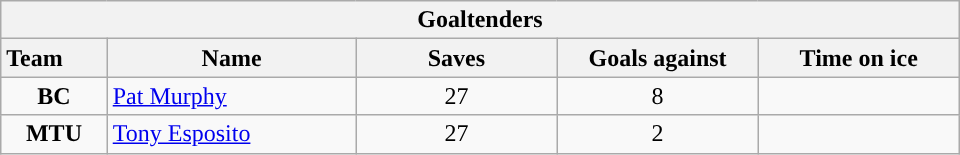<table class="wikitable" style="width:40em; text-align:right;">
<tr>
<th colspan=5>Goaltenders</th>
</tr>
<tr>
<th style="width:4em; text-align:left;">Team</th>
<th style="width:10em;">Name</th>
<th style="width:8em;">Saves</th>
<th style="width:8em;">Goals against</th>
<th style="width:8em;">Time on ice</th>
</tr>
<tr>
<td align=center><strong>BC</strong></td>
<td style="text-align:left;"><a href='#'>Pat Murphy</a></td>
<td align=center>27</td>
<td align=center>8</td>
<td align=center></td>
</tr>
<tr>
<td align=center><strong>MTU</strong></td>
<td style="text-align:left;"><a href='#'>Tony Esposito</a></td>
<td align=center>27</td>
<td align=center>2</td>
<td align=center></td>
</tr>
</table>
